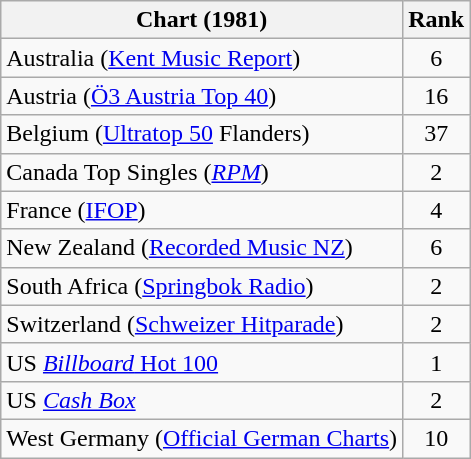<table class="wikitable sortable">
<tr>
<th>Chart (1981)</th>
<th>Rank</th>
</tr>
<tr>
<td>Australia (<a href='#'>Kent Music Report</a>)</td>
<td align="center">6</td>
</tr>
<tr>
<td>Austria (<a href='#'>Ö3 Austria Top 40</a>)</td>
<td align="center">16</td>
</tr>
<tr>
<td>Belgium (<a href='#'>Ultratop 50</a> Flanders)</td>
<td align="center">37</td>
</tr>
<tr>
<td>Canada Top Singles (<em><a href='#'>RPM</a></em>)</td>
<td align="center">2</td>
</tr>
<tr>
<td>France (<a href='#'>IFOP</a>)</td>
<td align="center">4</td>
</tr>
<tr>
<td>New Zealand (<a href='#'>Recorded Music NZ</a>)</td>
<td align="center">6</td>
</tr>
<tr>
<td>South Africa (<a href='#'>Springbok Radio</a>)</td>
<td align="center">2</td>
</tr>
<tr>
<td>Switzerland (<a href='#'>Schweizer Hitparade</a>)</td>
<td align="center">2</td>
</tr>
<tr>
<td>US <a href='#'><em>Billboard</em> Hot 100</a></td>
<td align="center">1</td>
</tr>
<tr>
<td>US <em><a href='#'>Cash Box</a></em></td>
<td align="center">2</td>
</tr>
<tr>
<td>West Germany (<a href='#'>Official German Charts</a>)</td>
<td align="center">10</td>
</tr>
</table>
